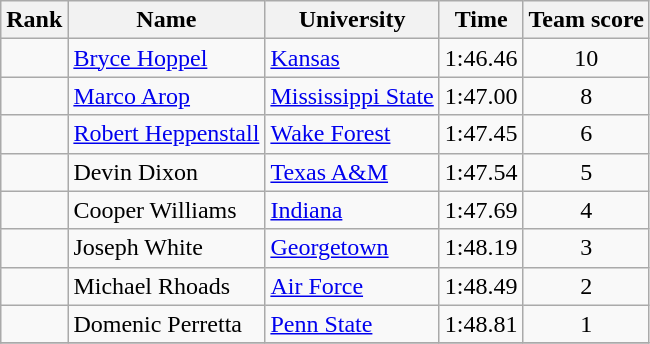<table class="wikitable sortable" style="text-align:center">
<tr>
<th>Rank</th>
<th>Name</th>
<th>University</th>
<th>Time</th>
<th>Team score</th>
</tr>
<tr>
<td></td>
<td align=left><a href='#'>Bryce Hoppel</a></td>
<td align=left><a href='#'>Kansas</a></td>
<td>1:46.46</td>
<td>10</td>
</tr>
<tr>
<td></td>
<td align=left><a href='#'>Marco Arop</a> </td>
<td align=left><a href='#'>Mississippi State</a></td>
<td>1:47.00</td>
<td>8</td>
</tr>
<tr>
<td></td>
<td align=left><a href='#'>Robert Heppenstall</a> </td>
<td align=left><a href='#'>Wake Forest</a></td>
<td>1:47.45</td>
<td>6</td>
</tr>
<tr>
<td></td>
<td align=left>Devin Dixon</td>
<td align=left><a href='#'>Texas A&M</a></td>
<td>1:47.54</td>
<td>5</td>
</tr>
<tr>
<td></td>
<td align=left>Cooper Williams</td>
<td align=left><a href='#'>Indiana</a></td>
<td>1:47.69</td>
<td>4</td>
</tr>
<tr>
<td></td>
<td align=left>Joseph White</td>
<td align=left><a href='#'>Georgetown</a></td>
<td>1:48.19</td>
<td>3</td>
</tr>
<tr>
<td></td>
<td align=left>Michael Rhoads</td>
<td align=left><a href='#'>Air Force</a></td>
<td>1:48.49</td>
<td>2</td>
</tr>
<tr>
<td></td>
<td align=left>Domenic Perretta</td>
<td align=left><a href='#'>Penn State</a></td>
<td>1:48.81</td>
<td>1</td>
</tr>
<tr>
</tr>
</table>
